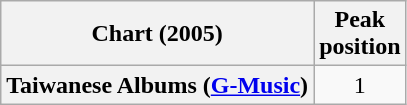<table class="wikitable plainrowheaders">
<tr>
<th>Chart (2005)</th>
<th>Peak<br>position</th>
</tr>
<tr>
<th scope="row">Taiwanese Albums (<a href='#'>G-Music</a>)</th>
<td style="text-align:center;">1</td>
</tr>
</table>
